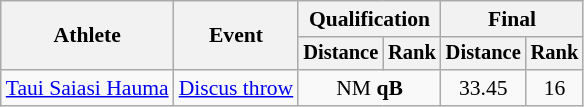<table class="wikitable" style="font-size:90%">
<tr>
<th rowspan=2>Athlete</th>
<th rowspan=2>Event</th>
<th colspan=2>Qualification</th>
<th colspan=2>Final</th>
</tr>
<tr style="font-size:95%">
<th>Distance</th>
<th>Rank</th>
<th>Distance</th>
<th>Rank</th>
</tr>
<tr align=center>
<td align=left><a href='#'>Taui Saiasi Hauma</a></td>
<td align=left><a href='#'>Discus throw</a></td>
<td colspan=2>NM <strong>qB</strong></td>
<td>33.45</td>
<td>16</td>
</tr>
</table>
